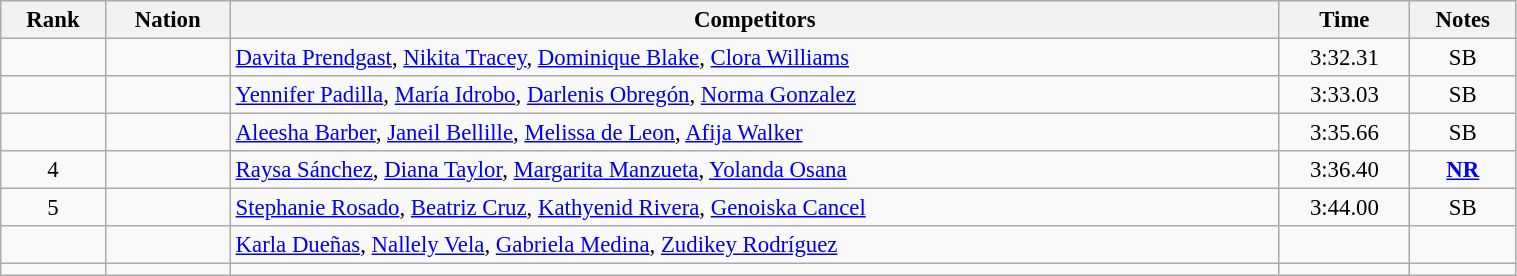<table class="wikitable sortable" width=80% style="text-align:center; font-size:95%">
<tr>
<th>Rank</th>
<th>Nation</th>
<th>Competitors</th>
<th>Time</th>
<th>Notes</th>
</tr>
<tr>
<td></td>
<td align=left></td>
<td align=left><a href='#'>Davita Prendgast</a>, <a href='#'>Nikita Tracey</a>, <a href='#'>Dominique Blake</a>, <a href='#'>Clora Williams</a></td>
<td>3:32.31</td>
<td>SB</td>
</tr>
<tr>
<td></td>
<td align=left></td>
<td align=left><a href='#'>Yennifer Padilla</a>, <a href='#'>María Idrobo</a>, <a href='#'>Darlenis Obregón</a>, <a href='#'>Norma Gonzalez</a></td>
<td>3:33.03</td>
<td>SB</td>
</tr>
<tr>
<td></td>
<td align=left></td>
<td align=left><a href='#'>Aleesha Barber</a>, <a href='#'>Janeil Bellille</a>, <a href='#'>Melissa de Leon</a>, <a href='#'>Afija Walker</a></td>
<td>3:35.66</td>
<td>SB</td>
</tr>
<tr>
<td>4</td>
<td align=left></td>
<td align=left><a href='#'>Raysa Sánchez</a>, <a href='#'>Diana Taylor</a>, <a href='#'>Margarita Manzueta</a>, <a href='#'>Yolanda Osana</a></td>
<td>3:36.40</td>
<td><strong><a href='#'>NR</a></strong></td>
</tr>
<tr>
<td>5</td>
<td align=left></td>
<td align=left><a href='#'>Stephanie Rosado</a>, <a href='#'>Beatriz Cruz</a>, <a href='#'>Kathyenid Rivera</a>, <a href='#'>Genoiska Cancel</a></td>
<td>3:44.00</td>
<td>SB</td>
</tr>
<tr>
<td></td>
<td align=left></td>
<td align=left><a href='#'>Karla Dueñas</a>, <a href='#'>Nallely Vela</a>, <a href='#'>Gabriela Medina</a>, <a href='#'>Zudikey Rodríguez</a></td>
<td></td>
<td></td>
</tr>
<tr>
<td></td>
<td align=left></td>
<td align=left></td>
<td></td>
<td></td>
</tr>
</table>
